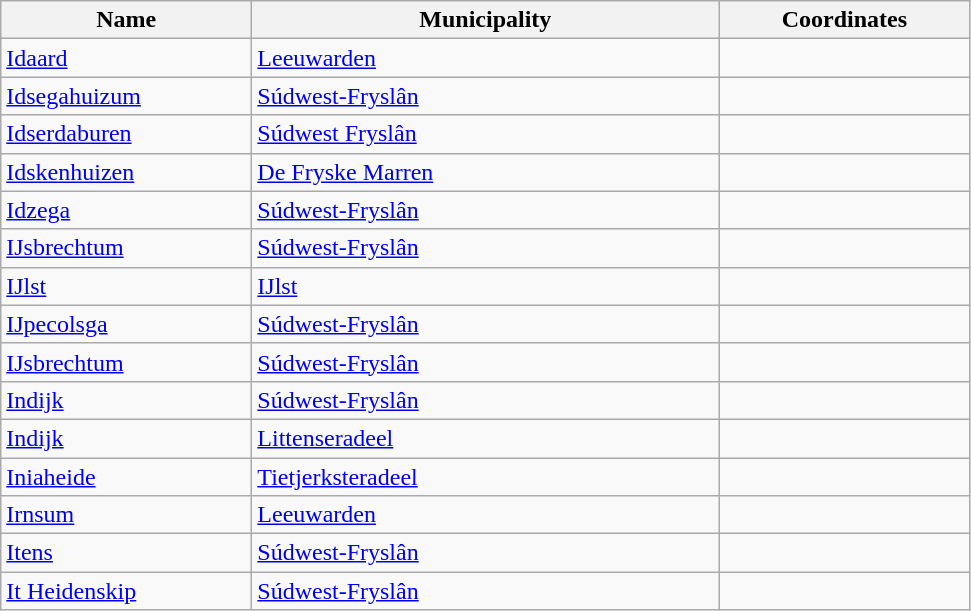<table class="wikitable sortable">
<tr>
<th style="width:10em">Name</th>
<th style="width:19em">Municipality</th>
<th style="width:10em" style="text-align:center">Coordinates</th>
</tr>
<tr>
<td><a href='#'>Idaard</a> </td>
<td><a href='#'>Leeuwarden</a></td>
<td></td>
</tr>
<tr>
<td><a href='#'>Idsegahuizum</a></td>
<td><a href='#'>Súdwest-Fryslân</a></td>
<td></td>
</tr>
<tr>
<td><a href='#'>Idserdaburen</a></td>
<td><a href='#'>Súdwest Fryslân</a></td>
<td></td>
</tr>
<tr>
<td><a href='#'>Idskenhuizen</a></td>
<td><a href='#'>De Fryske Marren</a></td>
<td></td>
</tr>
<tr>
<td><a href='#'>Idzega</a></td>
<td><a href='#'>Súdwest-Fryslân</a></td>
<td></td>
</tr>
<tr>
<td><a href='#'>IJsbrechtum</a> </td>
<td><a href='#'>Súdwest-Fryslân</a></td>
<td></td>
</tr>
<tr>
<td><a href='#'>IJlst</a></td>
<td><a href='#'>IJlst</a></td>
<td></td>
</tr>
<tr>
<td><a href='#'>IJpecolsga</a></td>
<td><a href='#'>Súdwest-Fryslân</a></td>
<td></td>
</tr>
<tr>
<td><a href='#'>IJsbrechtum</a></td>
<td><a href='#'>Súdwest-Fryslân</a></td>
<td></td>
</tr>
<tr>
<td><a href='#'>Indijk</a></td>
<td><a href='#'>Súdwest-Fryslân</a></td>
<td></td>
</tr>
<tr>
<td><a href='#'>Indijk</a></td>
<td><a href='#'>Littenseradeel</a></td>
<td></td>
</tr>
<tr>
<td><a href='#'>Iniaheide</a></td>
<td><a href='#'>Tietjerksteradeel</a></td>
<td></td>
</tr>
<tr>
<td><a href='#'>Irnsum</a> </td>
<td><a href='#'>Leeuwarden</a></td>
<td></td>
</tr>
<tr>
<td><a href='#'>Itens</a></td>
<td><a href='#'>Súdwest-Fryslân</a></td>
<td></td>
</tr>
<tr>
<td><a href='#'>It Heidenskip</a></td>
<td><a href='#'>Súdwest-Fryslân</a></td>
<td></td>
</tr>
</table>
